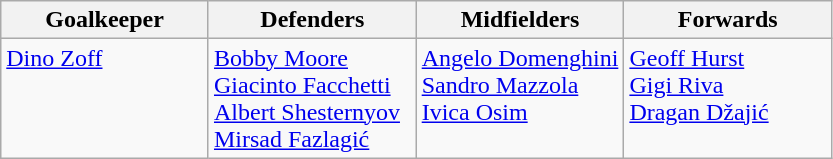<table class="wikitable">
<tr>
<th style="width:25%;">Goalkeeper</th>
<th style="width:25%;">Defenders</th>
<th style="width:25%;">Midfielders</th>
<th style="width:25%;">Forwards</th>
</tr>
<tr style="vertical-align:top;">
<td> <a href='#'>Dino Zoff</a></td>
<td> <a href='#'>Bobby Moore</a><br> <a href='#'>Giacinto Facchetti</a><br> <a href='#'>Albert Shesternyov</a><br> <a href='#'>Mirsad Fazlagić</a></td>
<td> <a href='#'>Angelo Domenghini</a><br> <a href='#'>Sandro Mazzola</a><br> <a href='#'>Ivica Osim</a></td>
<td> <a href='#'>Geoff Hurst</a><br> <a href='#'>Gigi Riva</a><br> <a href='#'>Dragan Džajić</a></td>
</tr>
</table>
